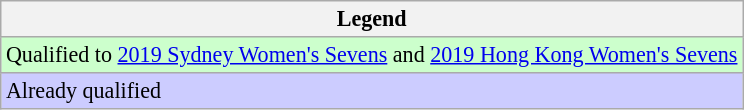<table class="wikitable" style="font-size:92%;">
<tr>
<th colspan=2>Legend</th>
</tr>
<tr bgcolor=ccffcc>
<td>Qualified to <a href='#'>2019 Sydney Women's Sevens</a> and <a href='#'>2019 Hong Kong Women's Sevens</a></td>
</tr>
<tr bgcolor=ccccff>
<td>Already qualified</td>
</tr>
</table>
